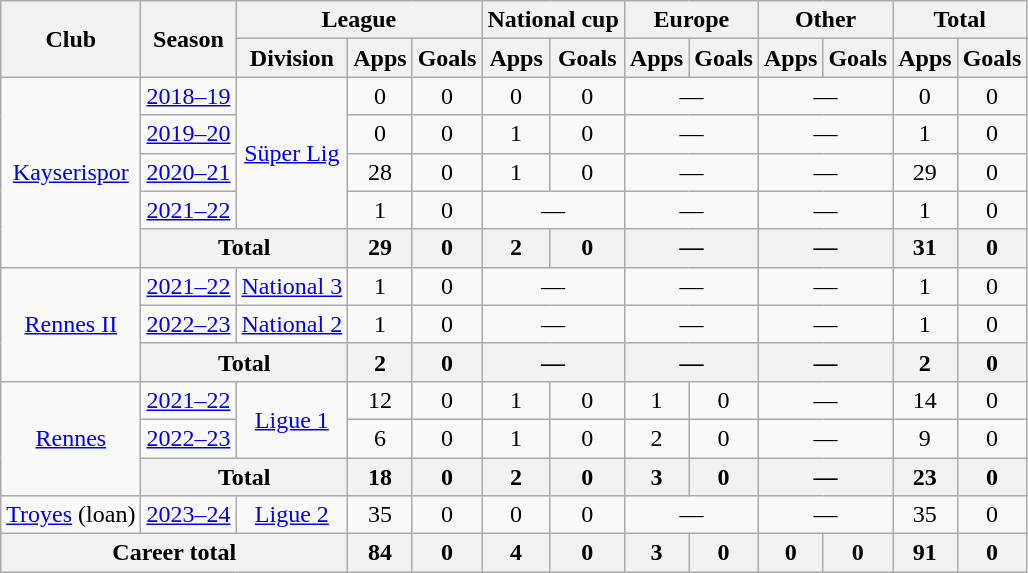<table class="wikitable" style="text-align: center;">
<tr>
<th rowspan="2">Club</th>
<th rowspan="2">Season</th>
<th colspan="3">League</th>
<th colspan="2">National cup</th>
<th colspan="2">Europe</th>
<th colspan="2">Other</th>
<th colspan="2">Total</th>
</tr>
<tr>
<th>Division</th>
<th>Apps</th>
<th>Goals</th>
<th>Apps</th>
<th>Goals</th>
<th>Apps</th>
<th>Goals</th>
<th>Apps</th>
<th>Goals</th>
<th>Apps</th>
<th>Goals</th>
</tr>
<tr>
<td rowspan="5"><a href='#'>Kayserispor</a></td>
<td><a href='#'>2018–19</a></td>
<td rowspan="4"><a href='#'>Süper Lig</a></td>
<td>0</td>
<td>0</td>
<td>0</td>
<td>0</td>
<td colspan="2">—</td>
<td colspan="2">—</td>
<td>0</td>
<td>0</td>
</tr>
<tr>
<td><a href='#'>2019–20</a></td>
<td>0</td>
<td>0</td>
<td>1</td>
<td>0</td>
<td colspan="2">—</td>
<td colspan="2">—</td>
<td>1</td>
<td>0</td>
</tr>
<tr>
<td><a href='#'>2020–21</a></td>
<td>28</td>
<td>0</td>
<td>1</td>
<td>0</td>
<td colspan="2">—</td>
<td colspan="2">—</td>
<td>29</td>
<td>0</td>
</tr>
<tr>
<td><a href='#'>2021–22</a></td>
<td>1</td>
<td>0</td>
<td colspan="2">—</td>
<td colspan="2">—</td>
<td colspan="2">—</td>
<td>1</td>
<td>0</td>
</tr>
<tr>
<th colspan="2">Total</th>
<th>29</th>
<th>0</th>
<th>2</th>
<th>0</th>
<th colspan="2">—</th>
<th colspan="2">—</th>
<th>31</th>
<th>0</th>
</tr>
<tr>
<td rowspan="3"><a href='#'>Rennes II</a></td>
<td><a href='#'>2021–22</a></td>
<td><a href='#'>National 3</a></td>
<td>1</td>
<td>0</td>
<td colspan="2">—</td>
<td colspan="2">—</td>
<td colspan="2">—</td>
<td>1</td>
<td>0</td>
</tr>
<tr>
<td><a href='#'>2022–23</a></td>
<td><a href='#'>National 2</a></td>
<td>1</td>
<td>0</td>
<td colspan="2">—</td>
<td colspan="2">—</td>
<td colspan="2">—</td>
<td>1</td>
<td>0</td>
</tr>
<tr>
<th colspan="2">Total</th>
<th>2</th>
<th>0</th>
<th colspan="2">—</th>
<th colspan="2">—</th>
<th colspan="2">—</th>
<th>2</th>
<th>0</th>
</tr>
<tr>
<td rowspan="3"><a href='#'>Rennes</a></td>
<td><a href='#'>2021–22</a></td>
<td rowspan="2"><a href='#'>Ligue 1</a></td>
<td>12</td>
<td>0</td>
<td>1</td>
<td>0</td>
<td>1</td>
<td>0</td>
<td colspan="2">—</td>
<td>14</td>
<td>0</td>
</tr>
<tr>
<td><a href='#'>2022–23</a></td>
<td>6</td>
<td>0</td>
<td>1</td>
<td>0</td>
<td>2</td>
<td>0</td>
<td colspan="2">—</td>
<td>9</td>
<td>0</td>
</tr>
<tr>
<th colspan="2">Total</th>
<th>18</th>
<th>0</th>
<th>2</th>
<th>0</th>
<th>3</th>
<th>0</th>
<th colspan="2">—</th>
<th>23</th>
<th>0</th>
</tr>
<tr>
<td><a href='#'>Troyes</a> (loan)</td>
<td><a href='#'>2023–24</a></td>
<td><a href='#'>Ligue 2</a></td>
<td>35</td>
<td>0</td>
<td>0</td>
<td>0</td>
<td colspan="2">—</td>
<td colspan="2">—</td>
<td>35</td>
<td>0</td>
</tr>
<tr>
<th colspan="3">Career total</th>
<th>84</th>
<th>0</th>
<th>4</th>
<th>0</th>
<th>3</th>
<th>0</th>
<th>0</th>
<th>0</th>
<th>91</th>
<th>0</th>
</tr>
</table>
